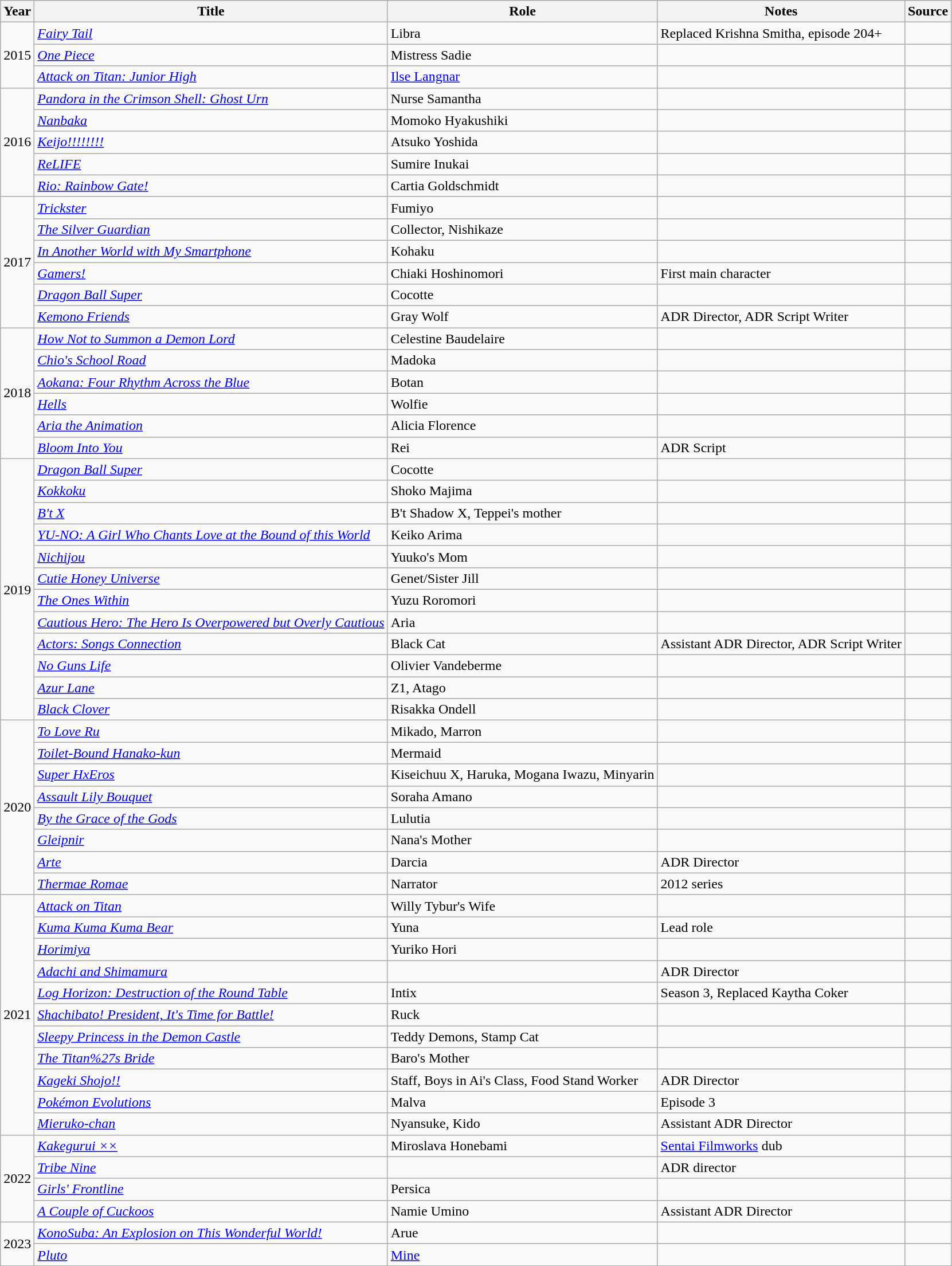<table class="wikitable sortable plainrowheaders">
<tr>
<th>Year</th>
<th>Title</th>
<th>Role</th>
<th class="unsortable">Notes</th>
<th class="unsortable">Source</th>
</tr>
<tr>
<td rowspan="3">2015</td>
<td><em><a href='#'>Fairy Tail</a></em></td>
<td>Libra</td>
<td>Replaced Krishna Smitha, episode 204+</td>
<td></td>
</tr>
<tr>
<td><em><a href='#'>One Piece</a></em></td>
<td>Mistress Sadie</td>
<td></td>
<td></td>
</tr>
<tr>
<td><em><a href='#'>Attack on Titan: Junior High</a></em></td>
<td><a href='#'>Ilse Langnar</a></td>
<td></td>
<td></td>
</tr>
<tr>
<td rowspan="5">2016</td>
<td><em><a href='#'>Pandora in the Crimson Shell: Ghost Urn</a></em></td>
<td>Nurse Samantha</td>
<td></td>
<td></td>
</tr>
<tr>
<td><em><a href='#'>Nanbaka</a></em></td>
<td>Momoko Hyakushiki</td>
<td></td>
<td></td>
</tr>
<tr>
<td><em><a href='#'>Keijo!!!!!!!!</a></em></td>
<td>Atsuko Yoshida</td>
<td></td>
<td></td>
</tr>
<tr>
<td><em><a href='#'>ReLIFE</a></em></td>
<td>Sumire Inukai</td>
<td></td>
<td></td>
</tr>
<tr>
<td><em><a href='#'>Rio: Rainbow Gate!</a></em></td>
<td>Cartia Goldschmidt</td>
<td></td>
<td></td>
</tr>
<tr>
<td rowspan="6">2017</td>
<td><em><a href='#'>Trickster</a></em></td>
<td>Fumiyo</td>
<td></td>
<td></td>
</tr>
<tr>
<td><em><a href='#'>The Silver Guardian</a></em></td>
<td>Collector, Nishikaze</td>
<td></td>
<td></td>
</tr>
<tr>
<td><em><a href='#'>In Another World with My Smartphone</a></em></td>
<td>Kohaku</td>
<td></td>
<td></td>
</tr>
<tr>
<td><em><a href='#'>Gamers!</a></em></td>
<td>Chiaki Hoshinomori</td>
<td>First main character</td>
<td></td>
</tr>
<tr>
<td><em><a href='#'>Dragon Ball Super</a></em></td>
<td>Cocotte</td>
<td></td>
<td></td>
</tr>
<tr>
<td><em><a href='#'>Kemono Friends</a></em></td>
<td>Gray Wolf</td>
<td>ADR Director, ADR Script Writer</td>
<td></td>
</tr>
<tr>
<td rowspan="6">2018</td>
<td><em><a href='#'>How Not to Summon a Demon Lord</a></em></td>
<td>Celestine Baudelaire</td>
<td></td>
<td></td>
</tr>
<tr>
<td><em><a href='#'>Chio's School Road</a></em></td>
<td>Madoka</td>
<td></td>
<td></td>
</tr>
<tr>
<td><em><a href='#'>Aokana: Four Rhythm Across the Blue</a></em></td>
<td>Botan</td>
<td></td>
<td></td>
</tr>
<tr>
<td><em><a href='#'>Hells</a></em></td>
<td>Wolfie</td>
<td></td>
<td></td>
</tr>
<tr>
<td><em><a href='#'>Aria the Animation</a></em></td>
<td>Alicia Florence</td>
<td></td>
<td></td>
</tr>
<tr>
<td><em><a href='#'>Bloom Into You</a></em></td>
<td>Rei</td>
<td>ADR Script</td>
<td></td>
</tr>
<tr>
<td rowspan="12">2019</td>
<td><em><a href='#'>Dragon Ball Super</a></em></td>
<td>Cocotte</td>
<td></td>
<td></td>
</tr>
<tr>
<td><em><a href='#'>Kokkoku</a></em></td>
<td>Shoko Majima</td>
<td></td>
<td></td>
</tr>
<tr>
<td><em><a href='#'>B't X</a></em></td>
<td>B't Shadow X, Teppei's mother</td>
<td></td>
<td></td>
</tr>
<tr>
<td><em><a href='#'>YU-NO: A Girl Who Chants Love at the Bound of this World</a></em></td>
<td>Keiko Arima</td>
<td></td>
<td></td>
</tr>
<tr>
<td><em><a href='#'>Nichijou</a></em></td>
<td>Yuuko's Mom</td>
<td></td>
<td></td>
</tr>
<tr>
<td><em><a href='#'>Cutie Honey Universe</a></em></td>
<td>Genet/Sister Jill</td>
<td></td>
<td></td>
</tr>
<tr>
<td><em><a href='#'>The Ones Within</a></em></td>
<td>Yuzu Roromori</td>
<td></td>
<td></td>
</tr>
<tr>
<td><em><a href='#'>Cautious Hero: The Hero Is Overpowered but Overly Cautious</a></em></td>
<td>Aria</td>
<td></td>
<td></td>
</tr>
<tr>
<td><em><a href='#'>Actors: Songs Connection</a></em></td>
<td>Black Cat</td>
<td>Assistant ADR Director, ADR Script Writer</td>
<td></td>
</tr>
<tr>
<td><em><a href='#'>No Guns Life</a></em></td>
<td>Olivier Vandeberme</td>
<td></td>
<td></td>
</tr>
<tr>
<td><em><a href='#'>Azur Lane</a></em></td>
<td>Z1, Atago</td>
<td></td>
<td></td>
</tr>
<tr>
<td><em><a href='#'>Black Clover</a></em></td>
<td>Risakka Ondell</td>
<td></td>
<td></td>
</tr>
<tr>
<td rowspan="8">2020</td>
<td><em><a href='#'>To Love Ru</a></em></td>
<td>Mikado, Marron</td>
<td></td>
<td></td>
</tr>
<tr>
<td><em><a href='#'>Toilet-Bound Hanako-kun</a></em></td>
<td>Mermaid</td>
<td></td>
<td></td>
</tr>
<tr>
<td><em><a href='#'>Super HxEros</a></em></td>
<td>Kiseichuu X, Haruka, Mogana Iwazu, Minyarin</td>
<td></td>
<td></td>
</tr>
<tr>
<td><em><a href='#'>Assault Lily Bouquet</a></em></td>
<td>Soraha Amano</td>
<td></td>
<td></td>
</tr>
<tr>
<td><em><a href='#'>By the Grace of the Gods</a></em></td>
<td>Lulutia</td>
<td></td>
<td></td>
</tr>
<tr>
<td><em><a href='#'>Gleipnir</a></em></td>
<td>Nana's Mother</td>
<td></td>
<td></td>
</tr>
<tr>
<td><em><a href='#'>Arte</a></em></td>
<td>Darcia</td>
<td>ADR Director</td>
<td></td>
</tr>
<tr>
<td><em><a href='#'>Thermae Romae</a></em></td>
<td>Narrator</td>
<td>2012 series</td>
<td></td>
</tr>
<tr>
<td rowspan="11">2021</td>
<td><em><a href='#'>Attack on Titan</a></em></td>
<td>Willy Tybur's Wife</td>
<td></td>
<td></td>
</tr>
<tr>
<td><em><a href='#'>Kuma Kuma Kuma Bear</a></em></td>
<td>Yuna</td>
<td>Lead role</td>
<td></td>
</tr>
<tr>
<td><em><a href='#'>Horimiya</a></em></td>
<td>Yuriko Hori</td>
<td></td>
<td></td>
</tr>
<tr>
<td><em><a href='#'>Adachi and Shimamura</a></em></td>
<td></td>
<td>ADR Director</td>
<td></td>
</tr>
<tr>
<td><em><a href='#'>Log Horizon: Destruction of the Round Table</a></em></td>
<td>Intix</td>
<td>Season 3, Replaced Kaytha Coker</td>
<td></td>
</tr>
<tr>
<td><em><a href='#'>Shachibato! President, It's Time for Battle!</a></em></td>
<td>Ruck</td>
<td></td>
<td></td>
</tr>
<tr>
<td><em><a href='#'>Sleepy Princess in the Demon Castle</a></em></td>
<td>Teddy Demons, Stamp Cat</td>
<td></td>
<td></td>
</tr>
<tr>
<td><em><a href='#'>The Titan%27s Bride</a></em></td>
<td>Baro's Mother</td>
<td></td>
<td></td>
</tr>
<tr>
<td><em><a href='#'>Kageki Shojo!!</a></em></td>
<td>Staff, Boys in Ai's Class, Food Stand Worker</td>
<td>ADR Director</td>
<td></td>
</tr>
<tr>
<td><em><a href='#'>Pokémon Evolutions</a></em></td>
<td>Malva</td>
<td>Episode 3</td>
<td></td>
</tr>
<tr>
<td><em><a href='#'>Mieruko-chan</a></em></td>
<td>Nyansuke, Kido</td>
<td>Assistant ADR Director</td>
<td></td>
</tr>
<tr>
<td rowspan="4">2022</td>
<td><em><a href='#'>Kakegurui ××</a></em></td>
<td>Miroslava Honebami</td>
<td><a href='#'>Sentai Filmworks</a> dub</td>
<td></td>
</tr>
<tr>
<td><em><a href='#'>Tribe Nine</a></em></td>
<td></td>
<td>ADR director</td>
<td></td>
</tr>
<tr>
<td><em><a href='#'>Girls' Frontline</a></em></td>
<td>Persica</td>
<td></td>
<td></td>
</tr>
<tr>
<td><em><a href='#'>A Couple of Cuckoos</a></em></td>
<td>Namie Umino</td>
<td>Assistant ADR Director</td>
<td></td>
</tr>
<tr>
<td rowspan="2">2023</td>
<td><em><a href='#'>KonoSuba: An Explosion on This Wonderful World!</a></em></td>
<td>Arue</td>
<td></td>
<td></td>
</tr>
<tr>
<td><em><a href='#'>Pluto</a></em></td>
<td><a href='#'>Mine</a></td>
<td></td>
<td></td>
</tr>
</table>
